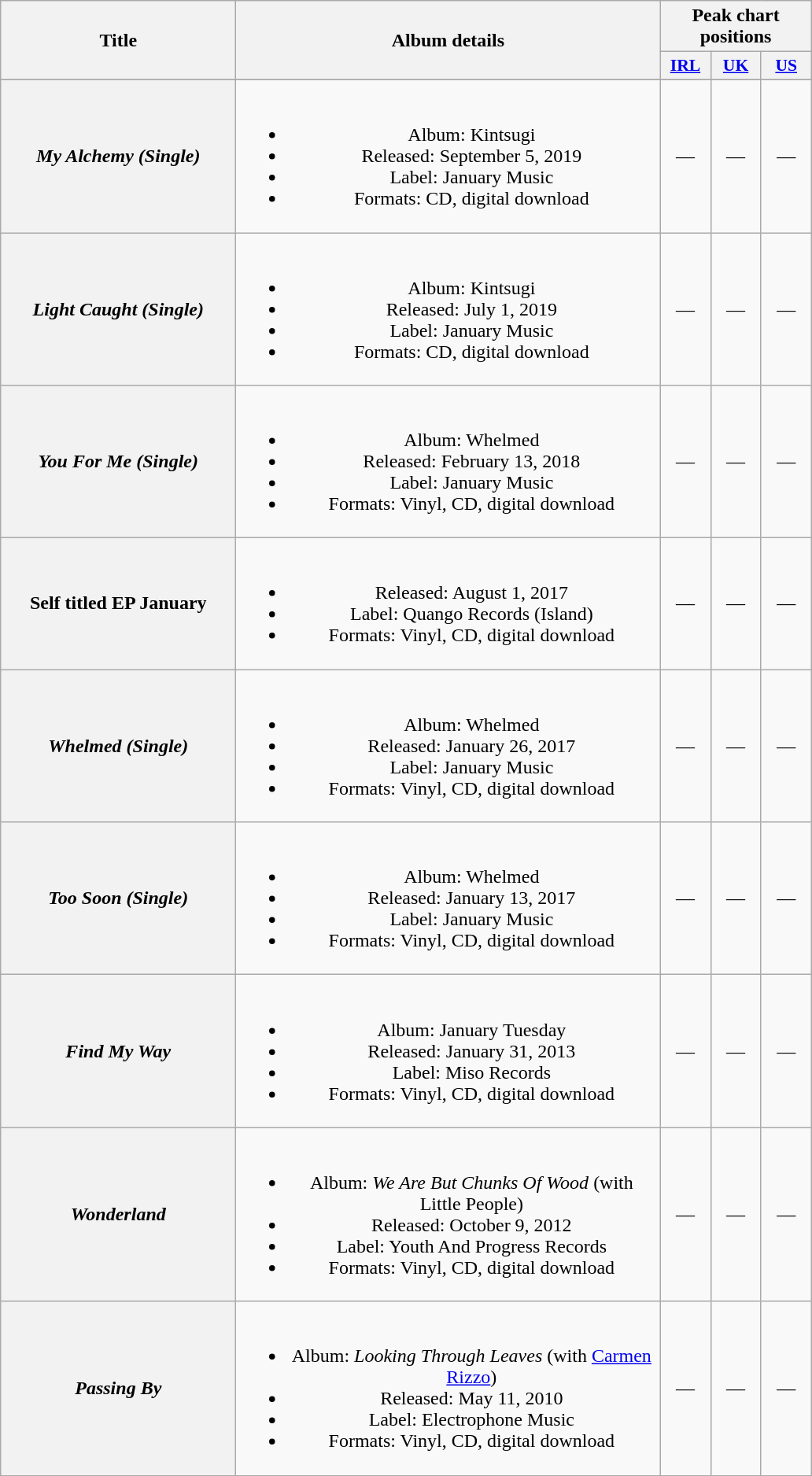<table class="wikitable plainrowheaders" style="text-align:center;">
<tr>
<th scope="col" rowspan="2" style="width:12em;">Title</th>
<th scope="col" rowspan="2" style="width:22em;">Album details</th>
<th scope="col" colspan="4">Peak chart positions</th>
</tr>
<tr>
<th scope="col" style="width:2.5em;font-size:90%;"><a href='#'>IRL</a></th>
<th scope="col" style="width:2.5em;font-size:90%;"><a href='#'>UK</a></th>
<th scope="col" style="width:2.5em;font-size:90%;"><a href='#'>US</a></th>
</tr>
<tr>
</tr>
<tr>
<th scope="row"><em>My Alchemy (Single)</em></th>
<td><br><ul><li>Album: Kintsugi</li><li>Released: September 5, 2019</li><li>Label: January Music</li><li>Formats: CD, digital download</li></ul></td>
<td>—</td>
<td>—</td>
<td>—</td>
</tr>
<tr>
<th scope="row"><em>Light Caught (Single)</em></th>
<td><br><ul><li>Album: Kintsugi</li><li>Released: July 1, 2019</li><li>Label: January Music</li><li>Formats: CD, digital download</li></ul></td>
<td>—</td>
<td>—</td>
<td>—</td>
</tr>
<tr>
<th scope="row"><em>You For Me (Single)</em></th>
<td><br><ul><li>Album: Whelmed</li><li>Released: February 13, 2018</li><li>Label: January Music</li><li>Formats: Vinyl, CD, digital download</li></ul></td>
<td>—</td>
<td>—</td>
<td>—</td>
</tr>
<tr>
<th scope="row">Self titled EP January</th>
<td><br><ul><li>Released: August 1, 2017</li><li>Label: Quango Records (Island)</li><li>Formats: Vinyl, CD, digital download</li></ul></td>
<td>—</td>
<td>—</td>
<td>—</td>
</tr>
<tr>
<th scope="row"><em>Whelmed (Single)</em></th>
<td><br><ul><li>Album: Whelmed</li><li>Released: January 26, 2017</li><li>Label: January Music</li><li>Formats: Vinyl, CD, digital download</li></ul></td>
<td>—</td>
<td>—</td>
<td>—</td>
</tr>
<tr>
<th scope="row"><em>Too Soon (Single)</em></th>
<td><br><ul><li>Album: Whelmed</li><li>Released: January 13, 2017</li><li>Label: January Music</li><li>Formats: Vinyl, CD, digital download</li></ul></td>
<td>—</td>
<td>—</td>
<td>—</td>
</tr>
<tr>
<th scope="row"><em>Find My Way</em></th>
<td><br><ul><li>Album: January Tuesday</li><li>Released: January 31, 2013</li><li>Label:  Miso Records</li><li>Formats: Vinyl, CD, digital download</li></ul></td>
<td>—</td>
<td>—</td>
<td>—</td>
</tr>
<tr>
<th scope="row"><em>Wonderland</em></th>
<td><br><ul><li>Album: <em>We Are But Chunks Of Wood</em> (with Little People)</li><li>Released: October 9, 2012</li><li>Label: Youth And Progress Records</li><li>Formats: Vinyl, CD, digital download</li></ul></td>
<td>—</td>
<td>—</td>
<td>—</td>
</tr>
<tr>
<th scope="row"><em>Passing By</em></th>
<td><br><ul><li>Album: <em>Looking Through Leaves</em> (with <a href='#'>Carmen Rizzo</a>)</li><li>Released: May 11, 2010</li><li>Label: Electrophone Music</li><li>Formats: Vinyl, CD, digital download</li></ul></td>
<td>—</td>
<td>—</td>
<td>—</td>
</tr>
</table>
